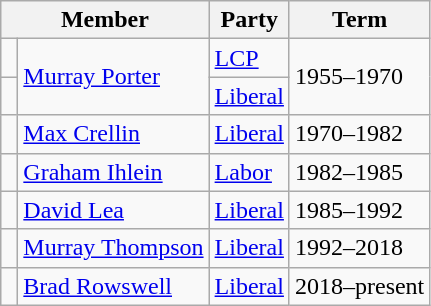<table class="wikitable">
<tr>
<th colspan="2">Member</th>
<th>Party</th>
<th>Term</th>
</tr>
<tr>
<td> </td>
<td rowspan="2"><a href='#'>Murray Porter</a></td>
<td><a href='#'>LCP</a></td>
<td rowspan="2">1955–1970</td>
</tr>
<tr>
<td> </td>
<td><a href='#'>Liberal</a></td>
</tr>
<tr>
<td> </td>
<td><a href='#'>Max Crellin</a></td>
<td><a href='#'>Liberal</a></td>
<td>1970–1982</td>
</tr>
<tr>
<td> </td>
<td><a href='#'>Graham Ihlein</a></td>
<td><a href='#'>Labor</a></td>
<td>1982–1985</td>
</tr>
<tr>
<td> </td>
<td><a href='#'>David Lea</a></td>
<td><a href='#'>Liberal</a></td>
<td>1985–1992</td>
</tr>
<tr>
<td> </td>
<td><a href='#'>Murray Thompson</a></td>
<td><a href='#'>Liberal</a></td>
<td>1992–2018</td>
</tr>
<tr>
<td> </td>
<td><a href='#'>Brad Rowswell</a></td>
<td><a href='#'>Liberal</a></td>
<td>2018–present</td>
</tr>
</table>
